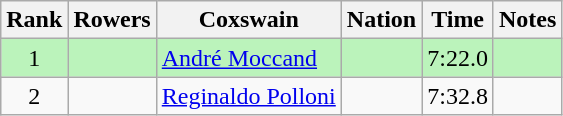<table class="wikitable sortable" style="text-align:center">
<tr>
<th>Rank</th>
<th>Rowers</th>
<th>Coxswain</th>
<th>Nation</th>
<th>Time</th>
<th>Notes</th>
</tr>
<tr bgcolor=bbf3bb>
<td>1</td>
<td align=left></td>
<td align=left><a href='#'>André Moccand</a></td>
<td align=left></td>
<td>7:22.0</td>
<td></td>
</tr>
<tr>
<td>2</td>
<td align=left></td>
<td align=left><a href='#'>Reginaldo Polloni</a></td>
<td align=left></td>
<td>7:32.8</td>
<td></td>
</tr>
</table>
